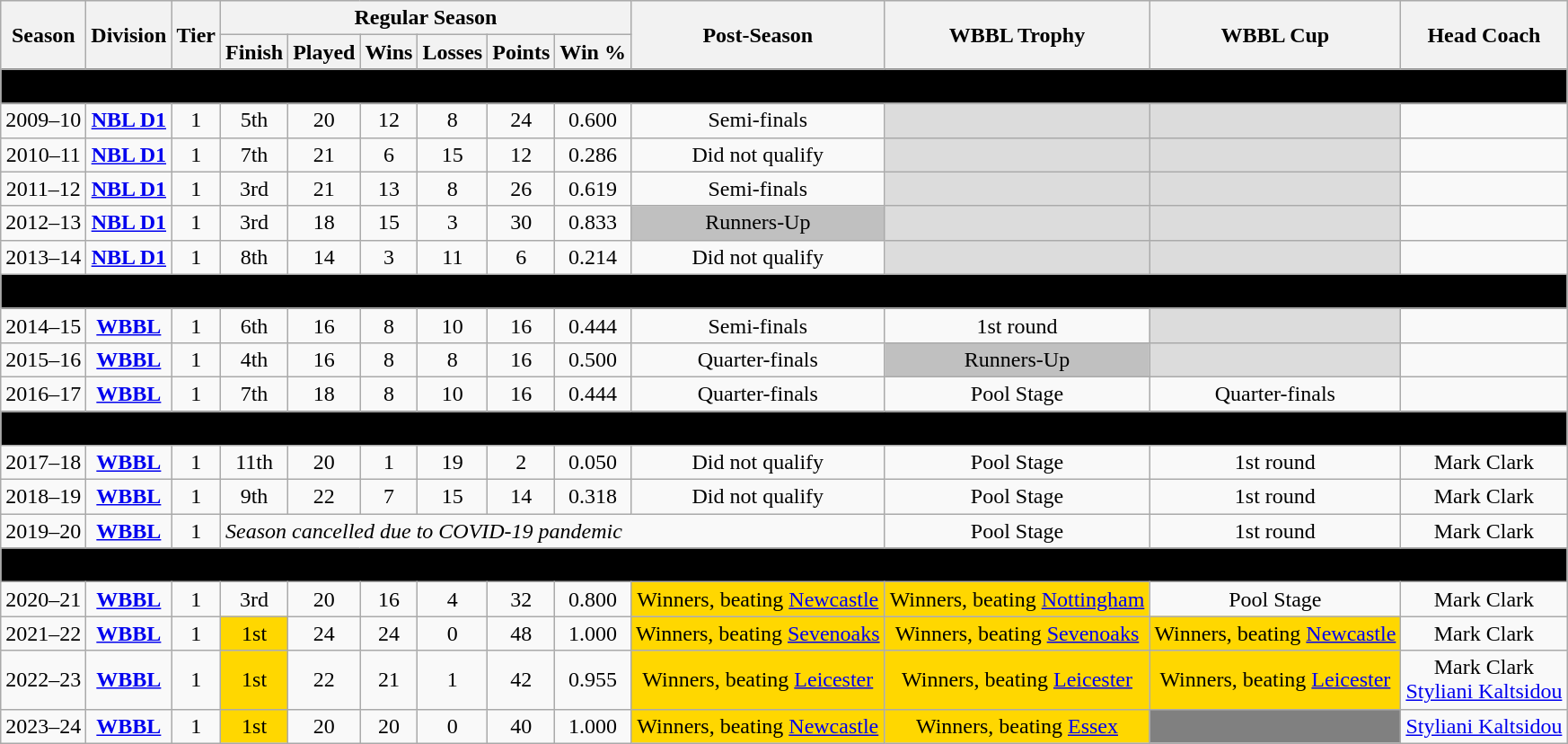<table class="wikitable" style="font-size:100%;">
<tr bgcolor="#efefef">
<th rowspan="2">Season</th>
<th rowspan="2">Division</th>
<th rowspan="2">Tier</th>
<th colspan="6">Regular Season</th>
<th rowspan="2">Post-Season</th>
<th rowspan="2">WBBL Trophy</th>
<th rowspan="2">WBBL Cup</th>
<th rowspan="2">Head Coach</th>
</tr>
<tr>
<th>Finish</th>
<th>Played</th>
<th>Wins</th>
<th>Losses</th>
<th>Points</th>
<th>Win %</th>
</tr>
<tr>
<td colspan="13" align=center bgcolor="black"><span><strong>Barking Abbey</strong></span></td>
</tr>
<tr>
<td style="text-align:center;">2009–10</td>
<td style="text-align:center;"><strong><a href='#'>NBL D1</a></strong></td>
<td style="text-align:center;">1</td>
<td style="text-align:center;">5th</td>
<td style="text-align:center;">20</td>
<td style="text-align:center;">12</td>
<td style="text-align:center;">8</td>
<td style="text-align:center;">24</td>
<td style="text-align:center;">0.600</td>
<td style="text-align:center;">Semi-finals</td>
<td style="text-align:center;"bgcolor=#DCDCDC></td>
<td style="text-align:center;"bgcolor=#DCDCDC></td>
<td style="text-align:center;"></td>
</tr>
<tr>
<td style="text-align:center;">2010–11</td>
<td style="text-align:center;"><strong><a href='#'>NBL D1</a></strong></td>
<td style="text-align:center;">1</td>
<td style="text-align:center;">7th</td>
<td style="text-align:center;">21</td>
<td style="text-align:center;">6</td>
<td style="text-align:center;">15</td>
<td style="text-align:center;">12</td>
<td style="text-align:center;">0.286</td>
<td style="text-align:center;">Did not qualify</td>
<td style="text-align:center;"bgcolor=#DCDCDC></td>
<td style="text-align:center;"bgcolor=#DCDCDC></td>
<td style="text-align:center;"></td>
</tr>
<tr>
<td style="text-align:center;">2011–12</td>
<td style="text-align:center;"><strong><a href='#'>NBL D1</a></strong></td>
<td style="text-align:center;">1</td>
<td style="text-align:center;">3rd</td>
<td style="text-align:center;">21</td>
<td style="text-align:center;">13</td>
<td style="text-align:center;">8</td>
<td style="text-align:center;">26</td>
<td style="text-align:center;">0.619</td>
<td style="text-align:center;">Semi-finals</td>
<td style="text-align:center;"bgcolor=#DCDCDC></td>
<td style="text-align:center;"bgcolor=#DCDCDC></td>
<td style="text-align:center;"></td>
</tr>
<tr>
<td style="text-align:center;">2012–13</td>
<td style="text-align:center;"><strong><a href='#'>NBL D1</a></strong></td>
<td style="text-align:center;">1</td>
<td style="text-align:center;">3rd</td>
<td style="text-align:center;">18</td>
<td style="text-align:center;">15</td>
<td style="text-align:center;">3</td>
<td style="text-align:center;">30</td>
<td style="text-align:center;">0.833</td>
<td style="text-align:center;"bgcolor=silver>Runners-Up</td>
<td style="text-align:center;"bgcolor=#DCDCDC></td>
<td style="text-align:center;"bgcolor=#DCDCDC></td>
<td style="text-align:center;"></td>
</tr>
<tr>
<td style="text-align:center;">2013–14</td>
<td style="text-align:center;"><strong><a href='#'>NBL D1</a></strong></td>
<td style="text-align:center;">1</td>
<td style="text-align:center;">8th</td>
<td style="text-align:center;">14</td>
<td style="text-align:center;">3</td>
<td style="text-align:center;">11</td>
<td style="text-align:center;">6</td>
<td style="text-align:center;">0.214</td>
<td style="text-align:center;">Did not qualify</td>
<td style="text-align:center;"bgcolor=#DCDCDC></td>
<td style="text-align:center;"bgcolor=#DCDCDC></td>
<td style="text-align:center;"></td>
</tr>
<tr>
<td colspan="13" align=center bgcolor="black"><span><strong>Barking Abbey Crusaders</strong></span></td>
</tr>
<tr>
<td style="text-align:center;">2014–15</td>
<td style="text-align:center;"><strong><a href='#'>WBBL</a></strong></td>
<td style="text-align:center;">1</td>
<td style="text-align:center;">6th</td>
<td style="text-align:center;">16</td>
<td style="text-align:center;">8</td>
<td style="text-align:center;">10</td>
<td style="text-align:center;">16</td>
<td style="text-align:center;">0.444</td>
<td style="text-align:center;">Semi-finals</td>
<td style="text-align:center;">1st round</td>
<td style="text-align:center;"bgcolor=#DCDCDC></td>
<td style="text-align:center;"></td>
</tr>
<tr>
<td style="text-align:center;">2015–16</td>
<td style="text-align:center;"><strong><a href='#'>WBBL</a></strong></td>
<td style="text-align:center;">1</td>
<td style="text-align:center;">4th</td>
<td style="text-align:center;">16</td>
<td style="text-align:center;">8</td>
<td style="text-align:center;">8</td>
<td style="text-align:center;">16</td>
<td style="text-align:center;">0.500</td>
<td style="text-align:center;">Quarter-finals</td>
<td style="text-align:center;"bgcolor=silver>Runners-Up</td>
<td style="text-align:center;"bgcolor=#DCDCDC></td>
<td style="text-align:center;"></td>
</tr>
<tr>
<td style="text-align:center;">2016–17</td>
<td style="text-align:center;"><strong><a href='#'>WBBL</a></strong></td>
<td style="text-align:center;">1</td>
<td style="text-align:center;">7th</td>
<td style="text-align:center;">18</td>
<td style="text-align:center;">8</td>
<td style="text-align:center;">10</td>
<td style="text-align:center;">16</td>
<td style="text-align:center;">0.444</td>
<td style="text-align:center;">Quarter-finals</td>
<td style="text-align:center;">Pool Stage</td>
<td style="text-align:center;">Quarter-finals</td>
<td style="text-align:center;"></td>
</tr>
<tr>
<td colspan="13" align=center bgcolor="black"><span><strong>BA London Lions</strong></span></td>
</tr>
<tr>
<td style="text-align:center;">2017–18</td>
<td style="text-align:center;"><strong><a href='#'>WBBL</a></strong></td>
<td style="text-align:center;">1</td>
<td style="text-align:center;">11th</td>
<td style="text-align:center;">20</td>
<td style="text-align:center;">1</td>
<td style="text-align:center;">19</td>
<td style="text-align:center;">2</td>
<td style="text-align:center;">0.050</td>
<td style="text-align:center;">Did not qualify</td>
<td style="text-align:center;">Pool Stage</td>
<td style="text-align:center;">1st round</td>
<td style="text-align:center;">Mark Clark</td>
</tr>
<tr>
<td style="text-align:center;">2018–19</td>
<td style="text-align:center;"><strong><a href='#'>WBBL</a></strong></td>
<td style="text-align:center;">1</td>
<td style="text-align:center;">9th</td>
<td style="text-align:center;">22</td>
<td style="text-align:center;">7</td>
<td style="text-align:center;">15</td>
<td style="text-align:center;">14</td>
<td style="text-align:center;">0.318</td>
<td style="text-align:center;">Did not qualify</td>
<td style="text-align:center;">Pool Stage</td>
<td style="text-align:center;">1st round</td>
<td style="text-align:center;">Mark Clark</td>
</tr>
<tr>
<td style="text-align:center;">2019–20</td>
<td style="text-align:center;"><strong><a href='#'>WBBL</a></strong></td>
<td style="text-align:center;">1</td>
<td colspan=7><em>Season cancelled due to COVID-19 pandemic</em></td>
<td style="text-align:center;">Pool Stage</td>
<td style="text-align:center;">1st round</td>
<td style="text-align:center;">Mark Clark</td>
</tr>
<tr>
<td colspan="13" align=center bgcolor="black"><span><strong>London Lions</strong></span></td>
</tr>
<tr>
<td style="text-align:center;">2020–21</td>
<td style="text-align:center;"><strong><a href='#'>WBBL</a></strong></td>
<td style="text-align:center;">1</td>
<td style="text-align:center;">3rd</td>
<td style="text-align:center;">20</td>
<td style="text-align:center;">16</td>
<td style="text-align:center;">4</td>
<td style="text-align:center;">32</td>
<td style="text-align:center;">0.800</td>
<td style="text-align:center;"bgcolor=gold>Winners, beating <a href='#'>Newcastle</a></td>
<td style="text-align:center;"bgcolor=gold>Winners, beating <a href='#'>Nottingham</a></td>
<td style="text-align:center;">Pool Stage</td>
<td style="text-align:center;">Mark Clark</td>
</tr>
<tr>
<td style="text-align:center;">2021–22</td>
<td style="text-align:center;"><strong><a href='#'>WBBL</a></strong></td>
<td style="text-align:center;">1</td>
<td style="text-align:center;"bgcolor=gold>1st</td>
<td style="text-align:center;">24</td>
<td style="text-align:center;">24</td>
<td style="text-align:center;">0</td>
<td style="text-align:center;">48</td>
<td style="text-align:center;">1.000</td>
<td style="text-align:center;"bgcolor=gold>Winners, beating <a href='#'>Sevenoaks</a></td>
<td style="text-align:center;"bgcolor=gold>Winners, beating <a href='#'>Sevenoaks</a></td>
<td style="text-align:center;"bgcolor=gold>Winners, beating <a href='#'>Newcastle</a></td>
<td style="text-align:center;">Mark Clark</td>
</tr>
<tr>
<td style="text-align:center;">2022–23</td>
<td style="text-align:center;"><strong><a href='#'>WBBL</a></strong></td>
<td style="text-align:center;">1</td>
<td style="text-align:center;"bgcolor=gold>1st</td>
<td style="text-align:center;">22</td>
<td style="text-align:center;">21</td>
<td style="text-align:center;">1</td>
<td style="text-align:center;">42</td>
<td style="text-align:center;">0.955</td>
<td style="text-align:center;"bgcolor=gold>Winners, beating <a href='#'>Leicester</a></td>
<td style="text-align:center;"bgcolor=gold>Winners, beating <a href='#'>Leicester</a></td>
<td style="text-align:center;"bgcolor=gold>Winners, beating <a href='#'>Leicester</a></td>
<td style="text-align:center;">Mark Clark<br><a href='#'>Styliani Kaltsidou</a></td>
</tr>
<tr>
<td style="text-align:center;">2023–24</td>
<td style="text-align:center;"><strong><a href='#'>WBBL</a></strong></td>
<td style="text-align:center;">1</td>
<td style="text-align:center;"bgcolor=gold>1st</td>
<td style="text-align:center;">20</td>
<td style="text-align:center;">20</td>
<td style="text-align:center;">0</td>
<td style="text-align:center;">40</td>
<td style="text-align:center;">1.000</td>
<td style="text-align:center;"bgcolor=gold>Winners, beating <a href='#'>Newcastle</a></td>
<td style="text-align:center;"bgcolor=gold>Winners, beating <a href='#'>Essex</a></td>
<td style="text-align:center;"bgcolor=grey></td>
<td style="text-align:center;"><a href='#'>Styliani Kaltsidou</a></td>
</tr>
</table>
